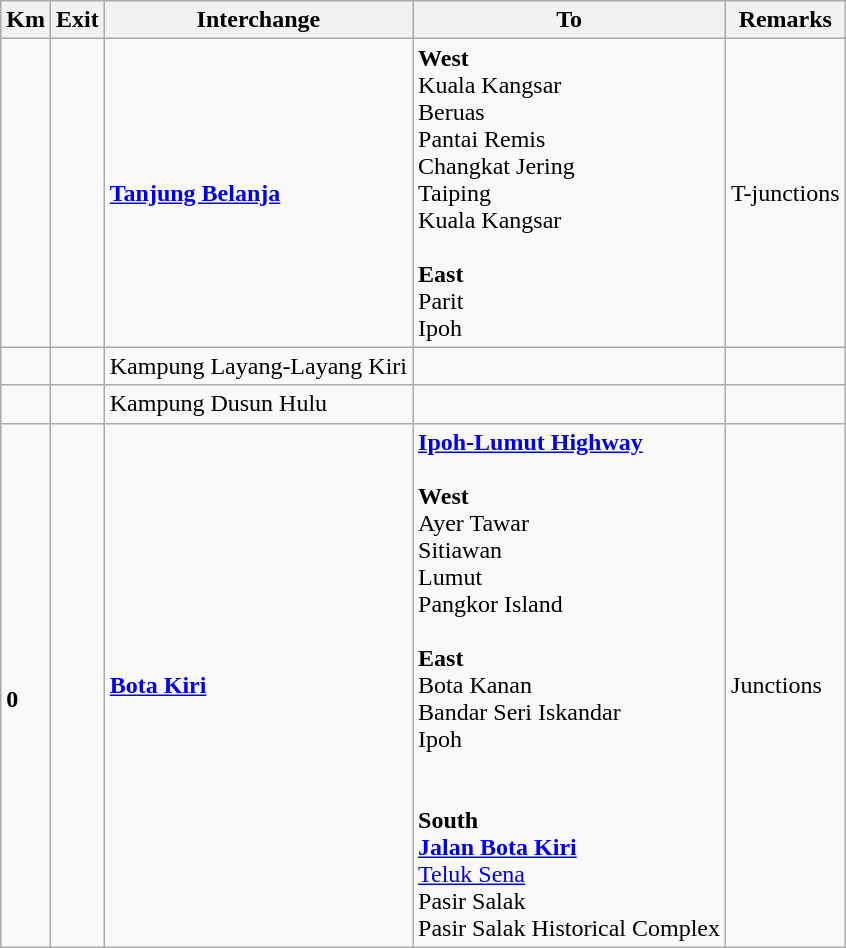<table class="wikitable">
<tr>
<th>Km</th>
<th>Exit</th>
<th>Interchange</th>
<th>To</th>
<th>Remarks</th>
</tr>
<tr>
<td></td>
<td></td>
<td><strong><a href='#'>Tanjung Belanja</a></strong></td>
<td><strong>West</strong><br> Kuala Kangsar<br> Beruas<br> Pantai Remis<br> Changkat Jering<br> Taiping<br> Kuala Kangsar<br><br><strong>East</strong><br> Parit<br> Ipoh</td>
<td>T-junctions</td>
</tr>
<tr>
<td></td>
<td></td>
<td>Kampung Layang-Layang Kiri</td>
<td></td>
<td></td>
</tr>
<tr>
<td></td>
<td></td>
<td>Kampung Dusun Hulu</td>
<td></td>
<td></td>
</tr>
<tr>
<td><br><strong>0</strong></td>
<td></td>
<td><strong><a href='#'>Bota Kiri</a></strong></td>
<td> <strong><a href='#'>Ipoh-Lumut Highway</a></strong><br><br><strong>West</strong><br> Ayer Tawar<br> Sitiawan<br> Lumut<br> Pangkor Island<br><br><strong>East</strong><br> Bota Kanan<br> Bandar Seri Iskandar<br> Ipoh<br><br><br><strong>South</strong><br> <strong><a href='#'>Jalan Bota Kiri</a></strong><br> <a href='#'>Teluk Sena</a><br> Pasir Salak<br> Pasir Salak Historical Complex</td>
<td>Junctions</td>
</tr>
</table>
